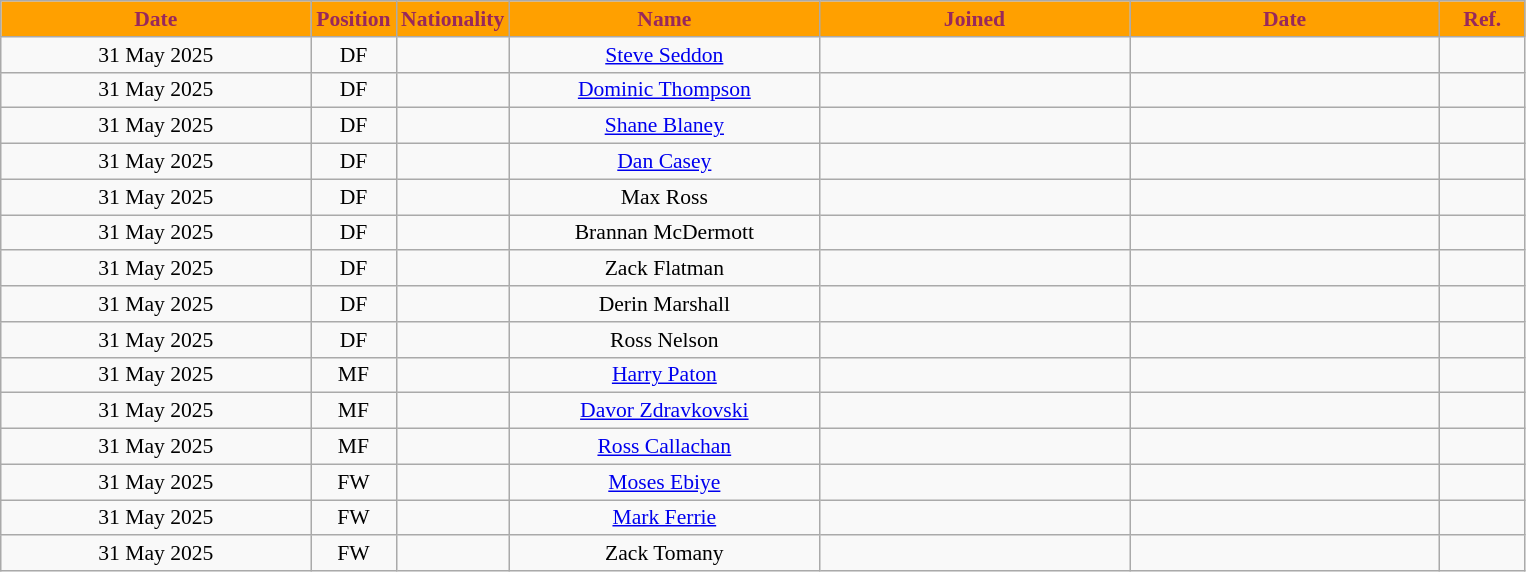<table class="wikitable"  style="text-align:center; font-size:90%; ">
<tr>
<th style="background:#ffa000; color:#98285c; width:200px;">Date</th>
<th style="background:#ffa000; color:#98285c; width:50px;">Position</th>
<th style="background:#ffa000; color:#98285c; width:50px;">Nationality</th>
<th style="background:#ffa000; color:#98285c; width:200px;">Name</th>
<th style="background:#ffa000; color:#98285c; width:200px;">Joined</th>
<th style="background:#ffa000; color:#98285c; width:200px;">Date</th>
<th style="background:#ffa000; color:#98285c; width:50px;">Ref.</th>
</tr>
<tr>
<td>31 May 2025</td>
<td>DF</td>
<td></td>
<td><a href='#'>Steve Seddon</a></td>
<td></td>
<td></td>
<td></td>
</tr>
<tr>
<td>31 May 2025</td>
<td>DF</td>
<td></td>
<td><a href='#'>Dominic Thompson</a></td>
<td></td>
<td></td>
<td></td>
</tr>
<tr>
<td>31 May 2025</td>
<td>DF</td>
<td></td>
<td><a href='#'>Shane Blaney</a></td>
<td></td>
<td></td>
<td></td>
</tr>
<tr>
<td>31 May 2025</td>
<td>DF</td>
<td></td>
<td><a href='#'>Dan Casey</a></td>
<td></td>
<td></td>
<td></td>
</tr>
<tr>
<td>31 May 2025</td>
<td>DF</td>
<td></td>
<td>Max Ross</td>
<td></td>
<td></td>
<td></td>
</tr>
<tr>
<td>31 May 2025</td>
<td>DF</td>
<td></td>
<td>Brannan McDermott</td>
<td></td>
<td></td>
<td></td>
</tr>
<tr>
<td>31 May 2025</td>
<td>DF</td>
<td></td>
<td>Zack Flatman</td>
<td></td>
<td></td>
<td></td>
</tr>
<tr>
<td>31 May 2025</td>
<td>DF</td>
<td></td>
<td>Derin Marshall</td>
<td></td>
<td></td>
<td></td>
</tr>
<tr>
<td>31 May 2025</td>
<td>DF</td>
<td></td>
<td>Ross Nelson</td>
<td></td>
<td></td>
<td></td>
</tr>
<tr>
<td>31 May 2025</td>
<td>MF</td>
<td></td>
<td><a href='#'>Harry Paton</a></td>
<td></td>
<td></td>
<td></td>
</tr>
<tr>
<td>31 May 2025</td>
<td>MF</td>
<td></td>
<td><a href='#'>Davor Zdravkovski</a></td>
<td></td>
<td></td>
<td></td>
</tr>
<tr>
<td>31 May 2025</td>
<td>MF</td>
<td></td>
<td><a href='#'>Ross Callachan</a></td>
<td></td>
<td></td>
<td></td>
</tr>
<tr>
<td>31 May 2025</td>
<td>FW</td>
<td></td>
<td><a href='#'>Moses Ebiye</a></td>
<td></td>
<td></td>
<td></td>
</tr>
<tr>
<td>31 May 2025</td>
<td>FW</td>
<td></td>
<td><a href='#'>Mark Ferrie</a></td>
<td></td>
<td></td>
<td></td>
</tr>
<tr>
<td>31 May 2025</td>
<td>FW</td>
<td></td>
<td>Zack Tomany</td>
<td></td>
<td></td>
<td></td>
</tr>
</table>
